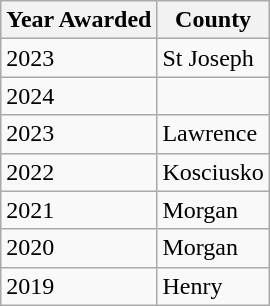<table class="wikitable">
<tr>
<th>Year Awarded</th>
<th>County</th>
</tr>
<tr>
<td>2023</td>
<td>St Joseph</td>
</tr>
<tr>
<td>2024</td>
<td></td>
</tr>
<tr>
<td>2023</td>
<td>Lawrence</td>
</tr>
<tr>
<td>2022</td>
<td>Kosciusko</td>
</tr>
<tr>
<td>2021</td>
<td>Morgan</td>
</tr>
<tr>
<td>2020</td>
<td>Morgan</td>
</tr>
<tr>
<td>2019</td>
<td>Henry</td>
</tr>
</table>
